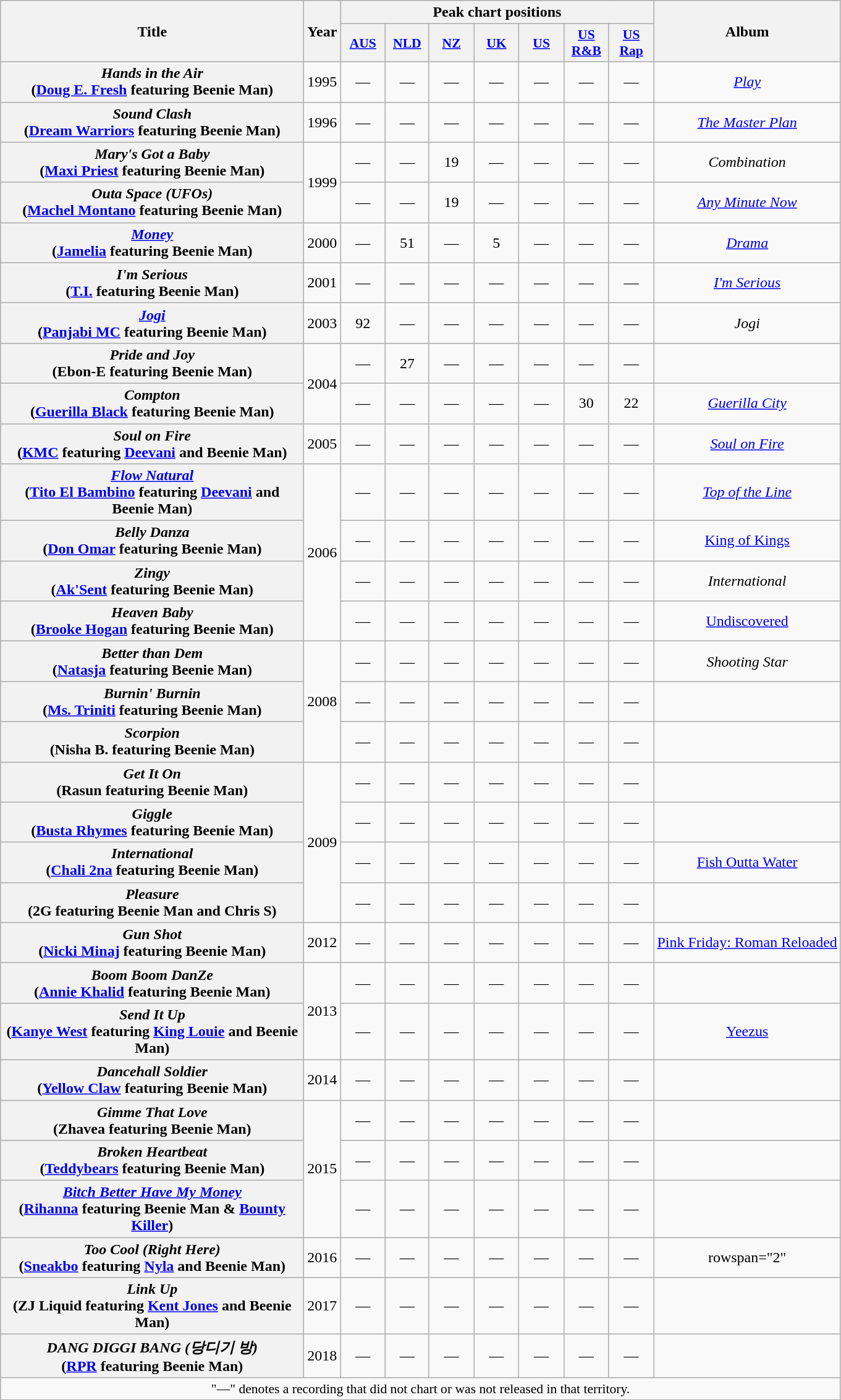<table class="wikitable plainrowheaders" style="text-align:center;">
<tr>
<th scope="col" rowspan="2" style="width:20em;">Title</th>
<th scope="col" rowspan="2">Year</th>
<th scope="col" colspan="7">Peak chart positions</th>
<th scope="col" rowspan="2">Album</th>
</tr>
<tr>
<th scope="col" style="width:2.9em;font-size:90%;"><a href='#'>AUS</a><br></th>
<th scope="col" style="width:2.8em;font-size:90%;"><a href='#'>NLD</a><br></th>
<th scope="col" style="width:2.9em;font-size:90%;"><a href='#'>NZ</a><br></th>
<th scope="col" style="width:2.9em;font-size:90%;"><a href='#'>UK</a><br></th>
<th scope="col" style="width:2.9em;font-size:90%;"><a href='#'>US</a></th>
<th scope="col" style="width:2.9em;font-size:90%;"><a href='#'>US<br>R&B</a><br></th>
<th scope="col" style="width:2.9em;font-size:90%;"><a href='#'>US<br>Rap</a><br></th>
</tr>
<tr>
<th scope="row"><em>Hands in the Air</em><br><span>(<a href='#'>Doug E. Fresh</a> featuring Beenie Man)</span></th>
<td>1995</td>
<td>—</td>
<td>—</td>
<td>—</td>
<td>—</td>
<td>—</td>
<td>—</td>
<td>—</td>
<td><em><a href='#'>Play</a></em></td>
</tr>
<tr>
<th scope="row"><em>Sound Clash</em><br><span>(<a href='#'>Dream Warriors</a> featuring Beenie Man)</span></th>
<td>1996</td>
<td>—</td>
<td>—</td>
<td>—</td>
<td>—</td>
<td>—</td>
<td>—</td>
<td>—</td>
<td><em><a href='#'>The Master Plan</a></em></td>
</tr>
<tr>
<th scope="row"><em>Mary's Got a Baby</em><br><span>(<a href='#'>Maxi Priest</a> featuring Beenie Man)</span></th>
<td rowspan="2">1999</td>
<td>—</td>
<td>—</td>
<td>19</td>
<td>—</td>
<td>—</td>
<td>—</td>
<td>—</td>
<td><em>Combination</em></td>
</tr>
<tr>
<th scope="row"><em>Outa Space (UFOs)</em><br><span>(<a href='#'>Machel Montano</a> featuring Beenie Man)</span></th>
<td>—</td>
<td>—</td>
<td>19</td>
<td>—</td>
<td>—</td>
<td>—</td>
<td>—</td>
<td><em><a href='#'>Any Minute Now</a></em></td>
</tr>
<tr>
<th scope="row"><em><a href='#'>Money</a></em><br><span>(<a href='#'>Jamelia</a> featuring Beenie Man)</span></th>
<td>2000</td>
<td>—</td>
<td>51</td>
<td>—</td>
<td>5</td>
<td>—</td>
<td>—</td>
<td>—</td>
<td><em><a href='#'>Drama</a></em></td>
</tr>
<tr>
<th scope="row"><em>I'm Serious</em><br><span>(<a href='#'>T.I.</a> featuring Beenie Man)</span></th>
<td>2001</td>
<td>—</td>
<td>—</td>
<td>—</td>
<td>—</td>
<td>—</td>
<td>—</td>
<td>—</td>
<td><em><a href='#'>I'm Serious</a></em></td>
</tr>
<tr>
<th scope="row"><em><a href='#'>Jogi</a></em><br><span>(<a href='#'>Panjabi MC</a> featuring Beenie Man)</span></th>
<td>2003</td>
<td>92</td>
<td>—</td>
<td>—</td>
<td>—</td>
<td>—</td>
<td>—</td>
<td>—</td>
<td><em>Jogi</em></td>
</tr>
<tr>
<th scope="row"><em>Pride and Joy</em><br><span>(Ebon-E featuring Beenie Man)</span></th>
<td rowspan="2">2004</td>
<td>—</td>
<td>27</td>
<td>—</td>
<td>—</td>
<td>—</td>
<td>—</td>
<td>—</td>
<td></td>
</tr>
<tr>
<th scope="row"><em>Compton</em><br><span>(<a href='#'>Guerilla Black</a> featuring Beenie Man)</span></th>
<td>—</td>
<td>—</td>
<td>—</td>
<td>—</td>
<td>—</td>
<td>30</td>
<td>22</td>
<td><em><a href='#'>Guerilla City</a></em></td>
</tr>
<tr>
<th scope="row"><em>Soul on Fire</em><br><span>(<a href='#'>KMC</a> featuring <a href='#'>Deevani</a> and Beenie Man)</span></th>
<td>2005</td>
<td>—</td>
<td>—</td>
<td>—</td>
<td>—</td>
<td>—</td>
<td>—</td>
<td>—</td>
<td><em><a href='#'>Soul on Fire</a></em></td>
</tr>
<tr>
<th scope="row"><em><a href='#'>Flow Natural</a></em><br><span>(<a href='#'>Tito El Bambino</a> featuring <a href='#'>Deevani</a> and Beenie Man)</span></th>
<td rowspan="4">2006</td>
<td>—</td>
<td>—</td>
<td>—</td>
<td>—</td>
<td>—</td>
<td>—</td>
<td>—</td>
<td><em><a href='#'>Top of the Line</a></em></td>
</tr>
<tr>
<th scope="row"><em>Belly Danza</em><br><span>(<a href='#'>Don Omar</a> featuring Beenie Man)</span></th>
<td>—</td>
<td>—</td>
<td>—</td>
<td>—</td>
<td>—</td>
<td>—</td>
<td>—</td>
<td><a href='#'>King of Kings</a></td>
</tr>
<tr>
<th scope="row"><em>Zingy</em><br><span>(<a href='#'>Ak'Sent</a> featuring Beenie Man)</span></th>
<td>—</td>
<td>—</td>
<td>—</td>
<td>—</td>
<td>—</td>
<td>—</td>
<td>—</td>
<td><em>International</em></td>
</tr>
<tr>
<th scope="row"><em>Heaven Baby</em><br><span>(<a href='#'>Brooke Hogan</a> featuring Beenie Man)</span></th>
<td>—</td>
<td>—</td>
<td>—</td>
<td>—</td>
<td>—</td>
<td>—</td>
<td>—</td>
<td><a href='#'>Undiscovered</a></td>
</tr>
<tr>
<th scope="row"><em>Better than Dem</em><br><span>(<a href='#'>Natasja</a> featuring Beenie Man)</span></th>
<td rowspan="3">2008</td>
<td>—</td>
<td>—</td>
<td>—</td>
<td>—</td>
<td>—</td>
<td>—</td>
<td>—</td>
<td><em>Shooting Star</em></td>
</tr>
<tr>
<th scope="row"><em>Burnin' Burnin</em><br><span>(<a href='#'>Ms. Triniti</a> featuring Beenie Man)</span></th>
<td>—</td>
<td>—</td>
<td>—</td>
<td>—</td>
<td>—</td>
<td>—</td>
<td>—</td>
<td></td>
</tr>
<tr>
<th scope="row"><em>Scorpion</em><br><span>(Nisha B. featuring Beenie Man)</span></th>
<td>—</td>
<td>—</td>
<td>—</td>
<td>—</td>
<td>—</td>
<td>—</td>
<td>—</td>
<td></td>
</tr>
<tr>
<th scope="row"><em>Get It On</em><br><span>(Rasun featuring Beenie Man)</span></th>
<td rowspan="4">2009</td>
<td>—</td>
<td>—</td>
<td>—</td>
<td>—</td>
<td>—</td>
<td>—</td>
<td>—</td>
<td></td>
</tr>
<tr>
<th scope="row"><em>Giggle</em><br><span>(<a href='#'>Busta Rhymes</a> featuring Beenie Man)</span></th>
<td>—</td>
<td>—</td>
<td>—</td>
<td>—</td>
<td>—</td>
<td>—</td>
<td>—</td>
<td></td>
</tr>
<tr>
<th scope="row"><em>International</em><br><span>(<a href='#'>Chali 2na</a> featuring Beenie Man)</span></th>
<td>—</td>
<td>—</td>
<td>—</td>
<td>—</td>
<td>—</td>
<td>—</td>
<td>—</td>
<td><a href='#'>Fish Outta Water</a></td>
</tr>
<tr>
<th scope="row"><em>Pleasure</em><br><span>(2G featuring Beenie Man and Chris S)</span></th>
<td>—</td>
<td>—</td>
<td>—</td>
<td>—</td>
<td>—</td>
<td>—</td>
<td>—</td>
<td></td>
</tr>
<tr>
<th scope="row"><em>Gun Shot</em><br><span>(<a href='#'>Nicki Minaj</a> featuring Beenie Man)</span></th>
<td>2012</td>
<td>—</td>
<td>—</td>
<td>—</td>
<td>—</td>
<td>—</td>
<td>—</td>
<td>—</td>
<td><a href='#'>Pink Friday: Roman Reloaded</a></td>
</tr>
<tr>
<th scope="row"><em>Boom Boom DanZe</em><br><span>(<a href='#'>Annie Khalid</a> featuring Beenie Man)</span></th>
<td rowspan="2">2013</td>
<td>—</td>
<td>—</td>
<td>—</td>
<td>—</td>
<td>—</td>
<td>—</td>
<td>—</td>
<td></td>
</tr>
<tr>
<th scope="row"><em>Send It Up</em><br><span>(<a href='#'>Kanye West</a> featuring <a href='#'>King Louie</a> and Beenie Man)</span></th>
<td>—</td>
<td>—</td>
<td>—</td>
<td>—</td>
<td>—</td>
<td>—</td>
<td>—</td>
<td><a href='#'>Yeezus</a></td>
</tr>
<tr>
<th scope="row"><em>Dancehall Soldier</em><br><span>(<a href='#'>Yellow Claw</a> featuring Beenie Man)</span></th>
<td>2014</td>
<td>—</td>
<td>—</td>
<td>—</td>
<td>—</td>
<td>—</td>
<td>—</td>
<td>—</td>
<td></td>
</tr>
<tr>
<th scope="row"><em>Gimme That Love</em><br><span>(Zhavea featuring Beenie Man)</span></th>
<td rowspan="3">2015</td>
<td>—</td>
<td>—</td>
<td>—</td>
<td>—</td>
<td>—</td>
<td>—</td>
<td>—</td>
<td></td>
</tr>
<tr>
<th scope="row"><em>Broken Heartbeat</em><br><span>(<a href='#'>Teddybears</a> featuring Beenie Man)</span></th>
<td>—</td>
<td>—</td>
<td>—</td>
<td>—</td>
<td>—</td>
<td>—</td>
<td>—</td>
<td></td>
</tr>
<tr>
<th scope="row"><em><a href='#'>Bitch Better Have My Money</a></em><br><span>(<a href='#'>Rihanna</a> featuring Beenie Man & <a href='#'>Bounty Killer</a>)</span></th>
<td>—</td>
<td>—</td>
<td>—</td>
<td>—</td>
<td>—</td>
<td>—</td>
<td>—</td>
<td></td>
</tr>
<tr>
<th scope="row"><em>Too Cool (Right Here)</em><br><span>(<a href='#'>Sneakbo</a> featuring <a href='#'>Nyla</a> and Beenie Man)</span></th>
<td>2016</td>
<td>—</td>
<td>—</td>
<td>—</td>
<td>—</td>
<td>—</td>
<td>—</td>
<td>—</td>
<td>rowspan="2" </td>
</tr>
<tr>
<th scope="row"><em>Link Up</em><br><span>(ZJ Liquid featuring <a href='#'>Kent Jones</a> and Beenie Man)</span></th>
<td>2017</td>
<td>—</td>
<td>—</td>
<td>—</td>
<td>—</td>
<td>—</td>
<td>—</td>
<td>—</td>
</tr>
<tr>
<th scope="row"><em>DANG DIGGI BANG (당디기 방)</em><br><span>(<a href='#'>RPR</a> featuring Beenie Man)</span></th>
<td>2018</td>
<td>—</td>
<td>—</td>
<td>—</td>
<td>—</td>
<td>—</td>
<td>—</td>
<td>—</td>
<td></td>
</tr>
<tr>
<td colspan="14" style="font-size:90%">"—" denotes a recording that did not chart or was not released in that territory.</td>
</tr>
</table>
